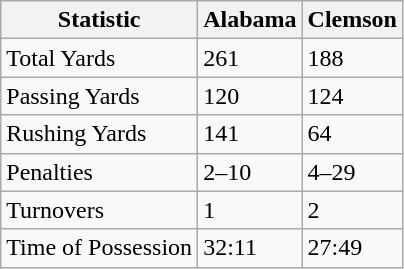<table class="wikitable">
<tr>
<th>Statistic</th>
<th>Alabama</th>
<th>Clemson</th>
</tr>
<tr>
<td>Total Yards</td>
<td>261</td>
<td>188</td>
</tr>
<tr>
<td>Passing Yards</td>
<td>120</td>
<td>124</td>
</tr>
<tr>
<td>Rushing Yards</td>
<td>141</td>
<td>64</td>
</tr>
<tr>
<td>Penalties</td>
<td>2–10</td>
<td>4–29</td>
</tr>
<tr>
<td>Turnovers</td>
<td>1</td>
<td>2</td>
</tr>
<tr>
<td>Time of Possession</td>
<td>32:11</td>
<td>27:49</td>
</tr>
</table>
